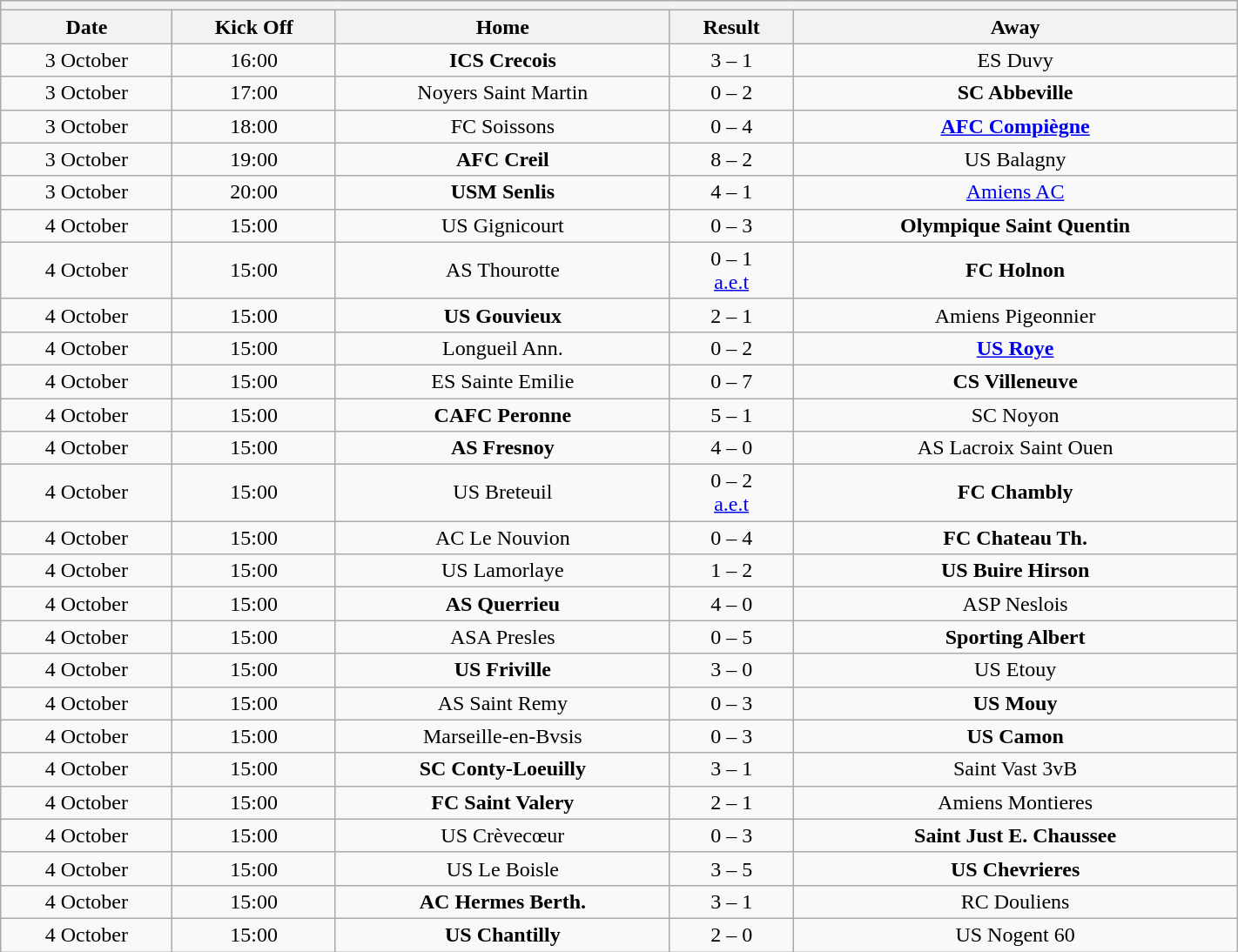<table class="wikitable collapsible collapsed" style="font-size: 100%; margin:0px;" width="75%">
<tr>
<th colspan="7" style="text-align:left;"></th>
</tr>
<tr>
<th><strong>Date</strong></th>
<th><strong>Kick Off</strong></th>
<th><strong>Home</strong></th>
<th><strong>Result</strong></th>
<th><strong>Away</strong></th>
</tr>
<tr>
<td align=center>3 October</td>
<td align=center>16:00</td>
<td align=center><strong>ICS Crecois</strong></td>
<td align=center>3 – 1</td>
<td align=center>ES Duvy</td>
</tr>
<tr>
<td align=center>3 October</td>
<td align=center>17:00</td>
<td align=center>Noyers Saint Martin</td>
<td align=center>0 – 2</td>
<td align=center><strong>SC Abbeville</strong></td>
</tr>
<tr>
<td align=center>3 October</td>
<td align=center>18:00</td>
<td align=center>FC Soissons</td>
<td align=center>0 – 4</td>
<td align=center><strong><a href='#'>AFC Compiègne</a></strong></td>
</tr>
<tr>
<td align=center>3 October</td>
<td align=center>19:00</td>
<td align=center><strong>AFC Creil</strong></td>
<td align=center>8 – 2</td>
<td align=center>US Balagny</td>
</tr>
<tr>
<td align=center>3 October</td>
<td align=center>20:00</td>
<td align=center><strong>USM Senlis</strong></td>
<td align=center>4 – 1</td>
<td align=center><a href='#'>Amiens AC</a></td>
</tr>
<tr>
<td align=center>4 October</td>
<td align=center>15:00</td>
<td align=center>US Gignicourt</td>
<td align=center>0 – 3</td>
<td align=center><strong>Olympique Saint Quentin</strong></td>
</tr>
<tr>
<td align=center>4 October</td>
<td align=center>15:00</td>
<td align=center>AS Thourotte</td>
<td align=center>0 – 1 <br> <a href='#'>a.e.t</a></td>
<td align=center><strong>FC Holnon</strong></td>
</tr>
<tr>
<td align=center>4 October</td>
<td align=center>15:00</td>
<td align=center><strong>US Gouvieux</strong></td>
<td align=center>2 – 1</td>
<td align=center>Amiens Pigeonnier</td>
</tr>
<tr>
<td align=center>4 October</td>
<td align=center>15:00</td>
<td align=center>Longueil Ann.</td>
<td align=center>0 – 2</td>
<td align=center><strong><a href='#'>US Roye</a></strong></td>
</tr>
<tr>
<td align=center>4 October</td>
<td align=center>15:00</td>
<td align=center>ES Sainte Emilie</td>
<td align=center>0 – 7</td>
<td align=center><strong>CS Villeneuve</strong></td>
</tr>
<tr>
<td align=center>4 October</td>
<td align=center>15:00</td>
<td align=center><strong>CAFC Peronne</strong></td>
<td align=center>5 – 1</td>
<td align=center>SC Noyon</td>
</tr>
<tr>
<td align=center>4 October</td>
<td align=center>15:00</td>
<td align=center><strong>AS Fresnoy</strong></td>
<td align=center>4 – 0</td>
<td align=center>AS Lacroix Saint Ouen</td>
</tr>
<tr>
<td align=center>4 October</td>
<td align=center>15:00</td>
<td align=center>US Breteuil</td>
<td align=center>0 – 2 <br> <a href='#'>a.e.t</a></td>
<td align=center><strong>FC Chambly</strong></td>
</tr>
<tr>
<td align=center>4 October</td>
<td align=center>15:00</td>
<td align=center>AC Le Nouvion</td>
<td align=center>0 – 4</td>
<td align=center><strong>FC Chateau Th.</strong></td>
</tr>
<tr>
<td align=center>4 October</td>
<td align=center>15:00</td>
<td align=center>US Lamorlaye</td>
<td align=center>1 – 2</td>
<td align=center><strong>US Buire Hirson</strong></td>
</tr>
<tr>
<td align=center>4 October</td>
<td align=center>15:00</td>
<td align=center><strong>AS Querrieu</strong></td>
<td align=center>4 – 0</td>
<td align=center>ASP Neslois</td>
</tr>
<tr>
<td align=center>4 October</td>
<td align=center>15:00</td>
<td align=center>ASA Presles</td>
<td align=center>0 – 5</td>
<td align=center><strong>Sporting Albert</strong></td>
</tr>
<tr>
<td align=center>4 October</td>
<td align=center>15:00</td>
<td align=center><strong>US Friville</strong></td>
<td align=center>3 – 0</td>
<td align=center>US Etouy</td>
</tr>
<tr>
<td align=center>4 October</td>
<td align=center>15:00</td>
<td align=center>AS Saint Remy</td>
<td align=center>0 – 3</td>
<td align=center><strong>US Mouy</strong></td>
</tr>
<tr>
<td align=center>4 October</td>
<td align=center>15:00</td>
<td align=center>Marseille-en-Bvsis</td>
<td align=center>0 – 3</td>
<td align=center><strong>US Camon</strong></td>
</tr>
<tr>
<td align=center>4 October</td>
<td align=center>15:00</td>
<td align=center><strong>SC Conty-Loeuilly</strong></td>
<td align=center>3 – 1</td>
<td align=center>Saint Vast 3vB</td>
</tr>
<tr>
<td align=center>4 October</td>
<td align=center>15:00</td>
<td align=center><strong>FC Saint Valery</strong></td>
<td align=center>2 – 1</td>
<td align=center>Amiens Montieres</td>
</tr>
<tr>
<td align=center>4 October</td>
<td align=center>15:00</td>
<td align=center>US Crèvecœur</td>
<td align=center>0 – 3</td>
<td align=center><strong>Saint Just E. Chaussee</strong></td>
</tr>
<tr>
<td align=center>4 October</td>
<td align=center>15:00</td>
<td align=center>US Le Boisle</td>
<td align=center>3 – 5</td>
<td align=center><strong>US Chevrieres</strong></td>
</tr>
<tr>
<td align=center>4 October</td>
<td align=center>15:00</td>
<td align=center><strong>AC Hermes Berth.</strong></td>
<td align=center>3 – 1</td>
<td align=center>RC Douliens</td>
</tr>
<tr>
<td align=center>4 October</td>
<td align=center>15:00</td>
<td align=center><strong>US Chantilly</strong></td>
<td align=center>2 – 0</td>
<td align=center>US Nogent 60</td>
</tr>
</table>
